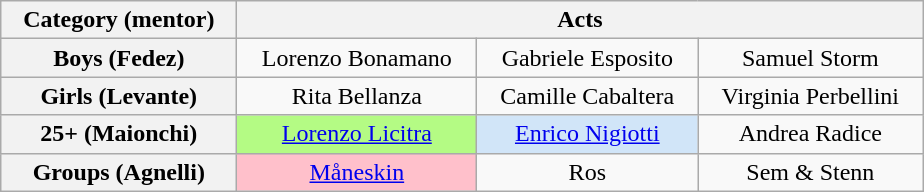<table class="wikitable" style="text-align:center">
<tr>
<th spope="col" width="150">Category (mentor)</th>
<th scope="col" colspan="3" width="450">Acts</th>
</tr>
<tr>
<th scope="row">Boys (Fedez)</th>
<td>Lorenzo Bonamano</td>
<td>Gabriele Esposito</td>
<td>Samuel Storm</td>
</tr>
<tr>
<th scope="col">Girls (Levante)</th>
<td>Rita Bellanza</td>
<td>Camille Cabaltera</td>
<td>Virginia Perbellini</td>
</tr>
<tr>
<th scope="col">25+ (Maionchi)</th>
<td style="background:#B4FB84"><a href='#'>Lorenzo Licitra</a></td>
<td style="background:#D1E5F8"><a href='#'>Enrico Nigiotti</a></td>
<td>Andrea Radice</td>
</tr>
<tr>
<th scope="col">Groups (Agnelli)</th>
<td style="background:pink"><a href='#'>Måneskin</a></td>
<td>Ros</td>
<td>Sem & Stenn</td>
</tr>
</table>
